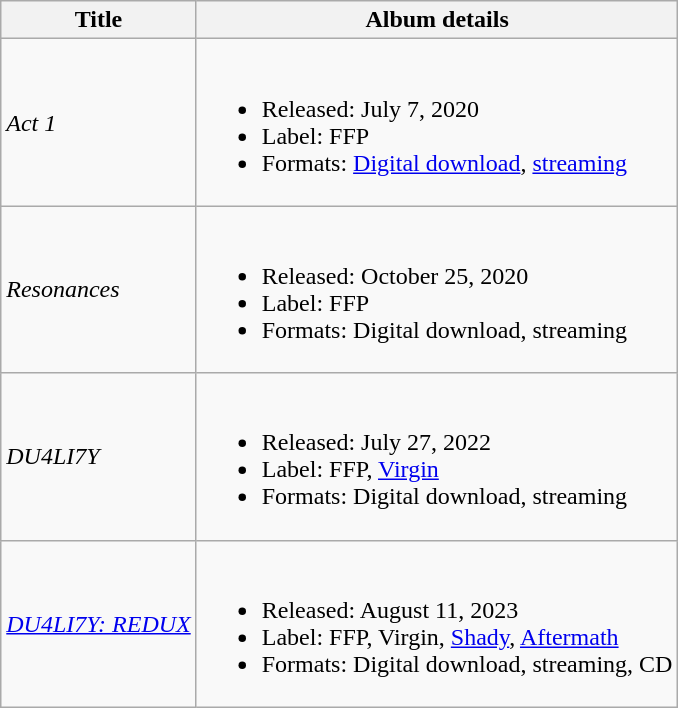<table class="wikitable">
<tr>
<th>Title</th>
<th>Album details</th>
</tr>
<tr>
<td><em>Act 1</em></td>
<td><br><ul><li>Released: July 7, 2020</li><li>Label: FFP</li><li>Formats: <a href='#'>Digital download</a>, <a href='#'>streaming</a></li></ul></td>
</tr>
<tr>
<td><em>Resonances</em></td>
<td><br><ul><li>Released: October 25, 2020</li><li>Label: FFP</li><li>Formats: Digital download, streaming</li></ul></td>
</tr>
<tr>
<td><em>DU4LI7Y</em></td>
<td><br><ul><li>Released: July 27, 2022</li><li>Label: FFP, <a href='#'>Virgin</a></li><li>Formats: Digital download, streaming</li></ul></td>
</tr>
<tr>
<td><em><a href='#'>DU4LI7Y: REDUX</a></em></td>
<td><br><ul><li>Released: August 11, 2023</li><li>Label: FFP, Virgin, <a href='#'>Shady</a>, <a href='#'>Aftermath</a></li><li>Formats: Digital download, streaming, CD</li></ul></td>
</tr>
</table>
